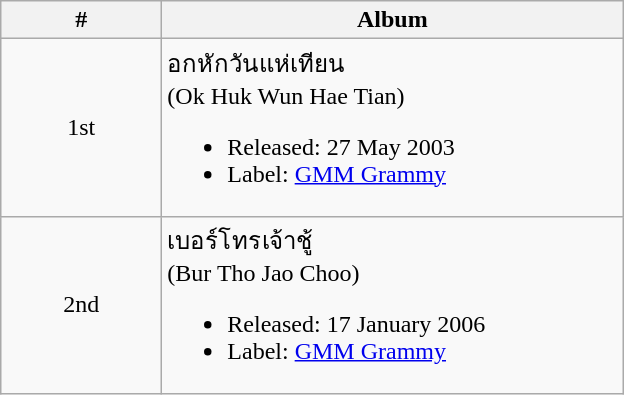<table class="wikitable">
<tr>
<th width="100">#</th>
<th width="300">Album</th>
</tr>
<tr>
<td style="text-align:center;">1st</td>
<td>อกหักวันแห่เทียน<br>(Ok Huk Wun Hae Tian)<ul><li>Released: 27 May 2003</li><li>Label: <a href='#'>GMM Grammy</a></li></ul></td>
</tr>
<tr>
<td style="text-align:center;">2nd</td>
<td>เบอร์โทรเจ้าชู้<br>(Bur Tho Jao Choo)<ul><li>Released: 17 January 2006</li><li>Label: <a href='#'>GMM Grammy</a></li></ul></td>
</tr>
</table>
